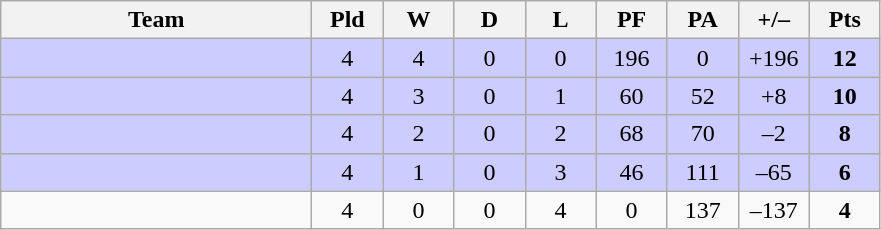<table class="wikitable" style="text-align: center;">
<tr>
<th width="200">Team</th>
<th width="40">Pld</th>
<th width="40">W</th>
<th width="40">D</th>
<th width="40">L</th>
<th width="40">PF</th>
<th width="40">PA</th>
<th width="40">+/–</th>
<th width="40">Pts</th>
</tr>
<tr bgcolor=ccccff>
<td align=left></td>
<td>4</td>
<td>4</td>
<td>0</td>
<td>0</td>
<td>196</td>
<td>0</td>
<td>+196</td>
<td><strong>12</strong></td>
</tr>
<tr bgcolor=ccccff>
<td align=left></td>
<td>4</td>
<td>3</td>
<td>0</td>
<td>1</td>
<td>60</td>
<td>52</td>
<td>+8</td>
<td><strong>10</strong></td>
</tr>
<tr bgcolor=ccccff>
<td align=left></td>
<td>4</td>
<td>2</td>
<td>0</td>
<td>2</td>
<td>68</td>
<td>70</td>
<td>–2</td>
<td><strong>8</strong></td>
</tr>
<tr bgcolor=ccccff>
<td align=left></td>
<td>4</td>
<td>1</td>
<td>0</td>
<td>3</td>
<td>46</td>
<td>111</td>
<td>–65</td>
<td><strong>6</strong></td>
</tr>
<tr>
<td align=left></td>
<td>4</td>
<td>0</td>
<td>0</td>
<td>4</td>
<td>0</td>
<td>137</td>
<td>–137</td>
<td><strong>4</strong></td>
</tr>
</table>
